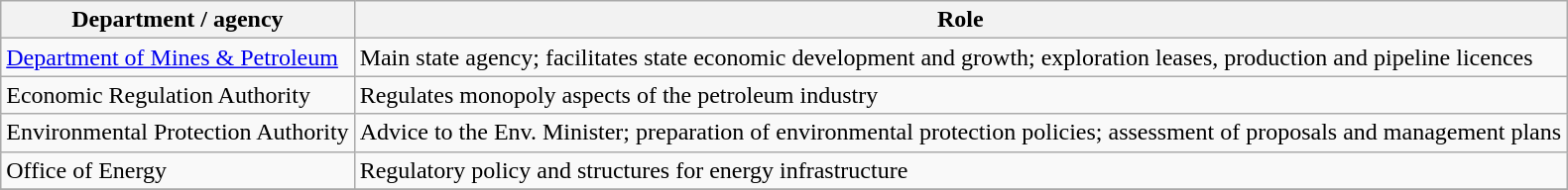<table class="wikitable">
<tr>
<th>Department / agency</th>
<th>Role</th>
</tr>
<tr>
<td><a href='#'>Department of Mines & Petroleum</a></td>
<td>Main state agency; facilitates state economic development and growth; exploration leases, production and pipeline licences</td>
</tr>
<tr>
<td>Economic Regulation Authority</td>
<td>Regulates monopoly aspects of the petroleum industry</td>
</tr>
<tr>
<td>Environmental Protection Authority</td>
<td>Advice to the Env. Minister; preparation of environmental protection policies; assessment of proposals and management plans</td>
</tr>
<tr>
<td>Office of Energy</td>
<td>Regulatory policy and structures for energy infrastructure</td>
</tr>
<tr>
</tr>
</table>
